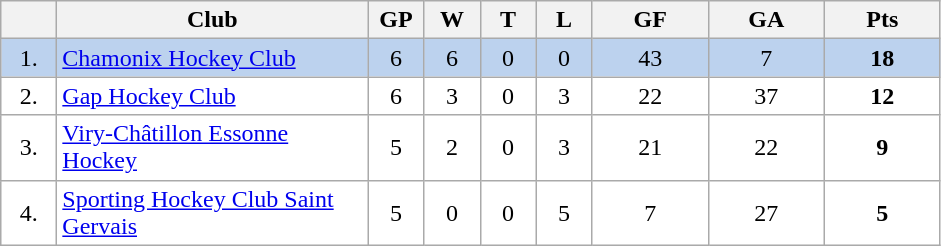<table class="wikitable">
<tr>
<th width="30"></th>
<th width="200">Club</th>
<th width="30">GP</th>
<th width="30">W</th>
<th width="30">T</th>
<th width="30">L</th>
<th width="70">GF</th>
<th width="70">GA</th>
<th width="70">Pts</th>
</tr>
<tr bgcolor="#BCD2EE" align="center">
<td>1.</td>
<td align="left"><a href='#'>Chamonix Hockey Club</a></td>
<td>6</td>
<td>6</td>
<td>0</td>
<td>0</td>
<td>43</td>
<td>7</td>
<td><strong>18</strong></td>
</tr>
<tr bgcolor="#FFFFFF" align="center">
<td>2.</td>
<td align="left"><a href='#'>Gap Hockey Club</a></td>
<td>6</td>
<td>3</td>
<td>0</td>
<td>3</td>
<td>22</td>
<td>37</td>
<td><strong>12</strong></td>
</tr>
<tr bgcolor="#FFFFFF" align="center">
<td>3.</td>
<td align="left"><a href='#'>Viry-Châtillon Essonne Hockey</a></td>
<td>5</td>
<td>2</td>
<td>0</td>
<td>3</td>
<td>21</td>
<td>22</td>
<td><strong>9</strong></td>
</tr>
<tr bgcolor="#FFFFFF" align="center">
<td>4.</td>
<td align="left"><a href='#'>Sporting Hockey Club Saint Gervais</a></td>
<td>5</td>
<td>0</td>
<td>0</td>
<td>5</td>
<td>7</td>
<td>27</td>
<td><strong>5</strong></td>
</tr>
</table>
